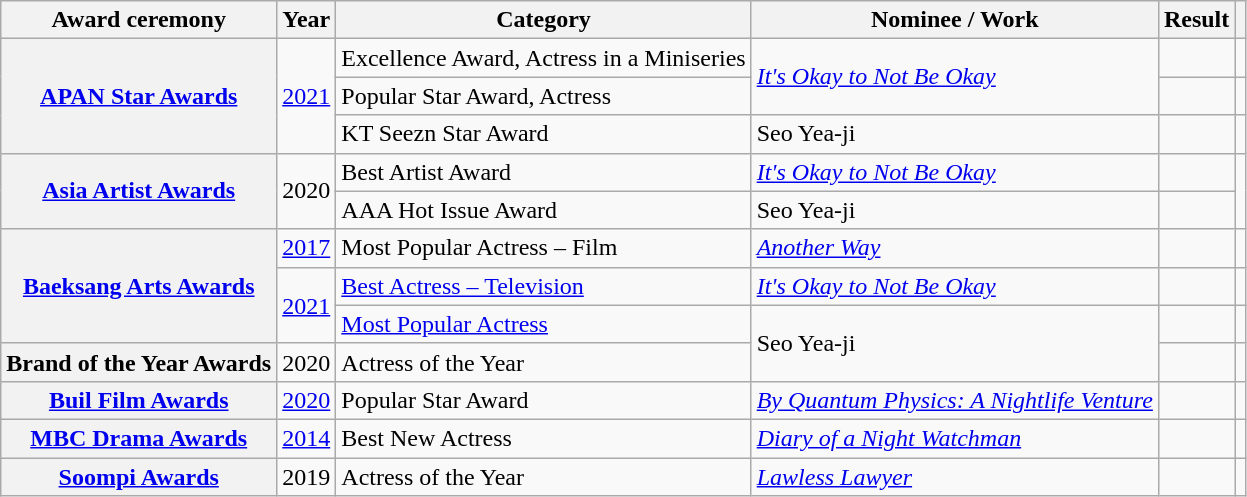<table class="wikitable plainrowheaders sortable">
<tr>
<th scope="col">Award ceremony</th>
<th scope="col">Year</th>
<th scope="col">Category</th>
<th scope="col">Nominee / Work</th>
<th scope="col">Result</th>
<th scope="col" class="unsortable"></th>
</tr>
<tr>
<th scope="row" rowspan="3"><a href='#'>APAN Star Awards</a></th>
<td rowspan="3" style="text-align:center"><a href='#'>2021</a></td>
<td>Excellence Award, Actress in a Miniseries</td>
<td rowspan="2"><em><a href='#'>It's Okay to Not Be Okay</a></em></td>
<td></td>
<td style="text-align:center"></td>
</tr>
<tr>
<td>Popular Star Award, Actress</td>
<td></td>
<td style="text-align:center"></td>
</tr>
<tr>
<td>KT Seezn Star Award</td>
<td>Seo Yea-ji</td>
<td></td>
<td style="text-align:center"></td>
</tr>
<tr>
<th scope="row" rowspan="2"><a href='#'>Asia Artist Awards</a></th>
<td rowspan="2" style="text-align:center">2020</td>
<td>Best Artist Award</td>
<td><em><a href='#'>It's Okay to Not Be Okay</a></em></td>
<td></td>
<td rowspan="2" style="text-align:center"></td>
</tr>
<tr>
<td>AAA Hot Issue Award</td>
<td>Seo Yea-ji</td>
<td></td>
</tr>
<tr>
<th scope="row" rowspan="3"><a href='#'>Baeksang Arts Awards</a></th>
<td style="text-align:center"><a href='#'>2017</a></td>
<td>Most Popular Actress – Film</td>
<td><em><a href='#'>Another Way</a></em></td>
<td></td>
<td style="text-align:center"></td>
</tr>
<tr>
<td rowspan="2" style="text-align:center"><a href='#'>2021</a></td>
<td><a href='#'>Best Actress – Television</a></td>
<td><em><a href='#'>It's Okay to Not Be Okay</a></em></td>
<td></td>
<td style="text-align:center"></td>
</tr>
<tr>
<td><a href='#'>Most Popular Actress</a></td>
<td rowspan="2">Seo Yea-ji</td>
<td></td>
<td style="text-align:center"></td>
</tr>
<tr>
<th scope="row">Brand of the Year Awards</th>
<td style="text-align:center">2020</td>
<td>Actress of the Year</td>
<td></td>
<td style="text-align:center"></td>
</tr>
<tr>
<th scope="row"><a href='#'>Buil Film Awards</a></th>
<td style="text-align:center"><a href='#'>2020</a></td>
<td>Popular Star Award</td>
<td><em><a href='#'>By Quantum Physics: A Nightlife Venture</a></em></td>
<td></td>
<td style="text-align:center"></td>
</tr>
<tr>
<th scope="row"><a href='#'>MBC Drama Awards</a></th>
<td style="text-align:center"><a href='#'>2014</a></td>
<td>Best New Actress</td>
<td><em><a href='#'>Diary of a Night Watchman</a></em></td>
<td></td>
<td style="text-align:center"></td>
</tr>
<tr>
<th scope="row"><a href='#'>Soompi Awards</a></th>
<td style="text-align:center">2019</td>
<td>Actress of the Year</td>
<td><em><a href='#'>Lawless Lawyer</a></em></td>
<td></td>
<td style="text-align:center"></td>
</tr>
</table>
